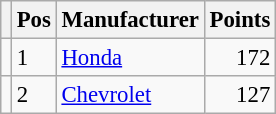<table class="wikitable" style="font-size: 95%;">
<tr>
<th></th>
<th>Pos</th>
<th>Manufacturer</th>
<th>Points</th>
</tr>
<tr>
<td align="left"></td>
<td>1</td>
<td> <a href='#'>Honda</a></td>
<td align="right">172</td>
</tr>
<tr>
<td align="left"></td>
<td>2</td>
<td> <a href='#'>Chevrolet</a></td>
<td align="right">127</td>
</tr>
</table>
